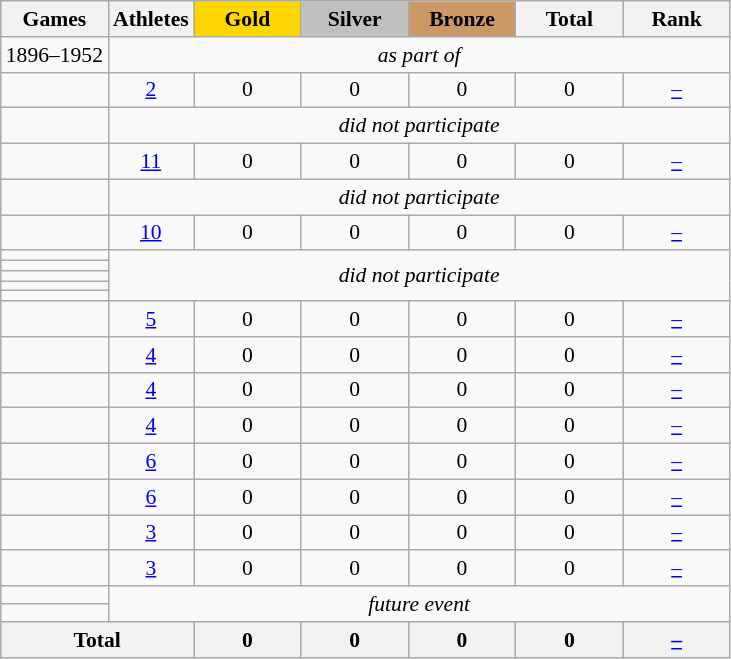<table class="wikitable" style="text-align:center; font-size:90%;">
<tr>
<th>Games</th>
<th>Athletes</th>
<td style="background:gold; width:4.5em; font-weight:bold;">Gold</td>
<td style="background:silver; width:4.5em; font-weight:bold;">Silver</td>
<td style="background:#cc9966; width:4.5em; font-weight:bold;">Bronze</td>
<th style="width:4.5em; font-weight:bold;">Total</th>
<th style="width:4.5em; font-weight:bold;">Rank</th>
</tr>
<tr>
<td align=left>1896–1952</td>
<td colspan=6><em>as part of </em></td>
</tr>
<tr>
<td align=left></td>
<td><a href='#'>2</a></td>
<td>0</td>
<td>0</td>
<td>0</td>
<td>0</td>
<td><a href='#'>–</a></td>
</tr>
<tr>
<td align=left></td>
<td colspan=6><em>did not participate</em></td>
</tr>
<tr>
<td align=left></td>
<td><a href='#'>11</a></td>
<td>0</td>
<td>0</td>
<td>0</td>
<td>0</td>
<td><a href='#'>–</a></td>
</tr>
<tr>
<td align=left></td>
<td colspan=6><em>did not participate</em></td>
</tr>
<tr>
<td align=left></td>
<td><a href='#'>10</a></td>
<td>0</td>
<td>0</td>
<td>0</td>
<td>0</td>
<td><a href='#'>–</a></td>
</tr>
<tr>
<td align=left></td>
<td colspan=6; rowspan=5><em>did not participate</em></td>
</tr>
<tr>
<td align=left></td>
</tr>
<tr>
<td align=left></td>
</tr>
<tr>
<td align=left></td>
</tr>
<tr>
<td align=left></td>
</tr>
<tr>
<td align=left></td>
<td><a href='#'>5</a></td>
<td>0</td>
<td>0</td>
<td>0</td>
<td>0</td>
<td><a href='#'>–</a></td>
</tr>
<tr>
<td align=left></td>
<td><a href='#'>4</a></td>
<td>0</td>
<td>0</td>
<td>0</td>
<td>0</td>
<td><a href='#'>–</a></td>
</tr>
<tr>
<td align=left></td>
<td><a href='#'>4</a></td>
<td>0</td>
<td>0</td>
<td>0</td>
<td>0</td>
<td><a href='#'>–</a></td>
</tr>
<tr>
<td align=left></td>
<td><a href='#'>4</a></td>
<td>0</td>
<td>0</td>
<td>0</td>
<td>0</td>
<td><a href='#'>–</a></td>
</tr>
<tr>
<td align=left></td>
<td><a href='#'>6</a></td>
<td>0</td>
<td>0</td>
<td>0</td>
<td>0</td>
<td><a href='#'>–</a></td>
</tr>
<tr>
<td align=left></td>
<td><a href='#'>6</a></td>
<td>0</td>
<td>0</td>
<td>0</td>
<td>0</td>
<td><a href='#'>–</a></td>
</tr>
<tr>
<td align=left></td>
<td><a href='#'>3</a></td>
<td>0</td>
<td>0</td>
<td>0</td>
<td>0</td>
<td><a href='#'>–</a></td>
</tr>
<tr>
<td align=left></td>
<td><a href='#'>3</a></td>
<td>0</td>
<td>0</td>
<td>0</td>
<td>0</td>
<td><a href='#'>–</a></td>
</tr>
<tr>
<td align=left></td>
<td colspan=6; rowspan=2><em>future event</em></td>
</tr>
<tr>
<td align=left></td>
</tr>
<tr>
<th colspan=2>Total</th>
<th>0</th>
<th>0</th>
<th>0</th>
<th>0</th>
<th><a href='#'>–</a></th>
</tr>
</table>
